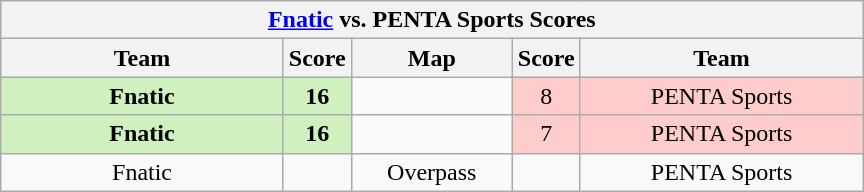<table class="wikitable" style="text-align: center;">
<tr>
<th colspan=5><a href='#'>Fnatic</a> vs.  PENTA Sports Scores</th>
</tr>
<tr>
<th width="181px">Team</th>
<th width="20px">Score</th>
<th width="100px">Map</th>
<th width="20px">Score</th>
<th width="181px">Team</th>
</tr>
<tr>
<td style="background: #D0F0C0;"><strong>Fnatic</strong></td>
<td style="background: #D0F0C0;"><strong>16</strong></td>
<td></td>
<td style="background: #FFCCCC;">8</td>
<td style="background: #FFCCCC;">PENTA Sports</td>
</tr>
<tr>
<td style="background: #D0F0C0;"><strong>Fnatic</strong></td>
<td style="background: #D0F0C0;"><strong>16</strong></td>
<td></td>
<td style="background: #FFCCCC;">7</td>
<td style="background: #FFCCCC;">PENTA Sports</td>
</tr>
<tr>
<td>Fnatic</td>
<td></td>
<td>Overpass</td>
<td></td>
<td>PENTA Sports</td>
</tr>
</table>
